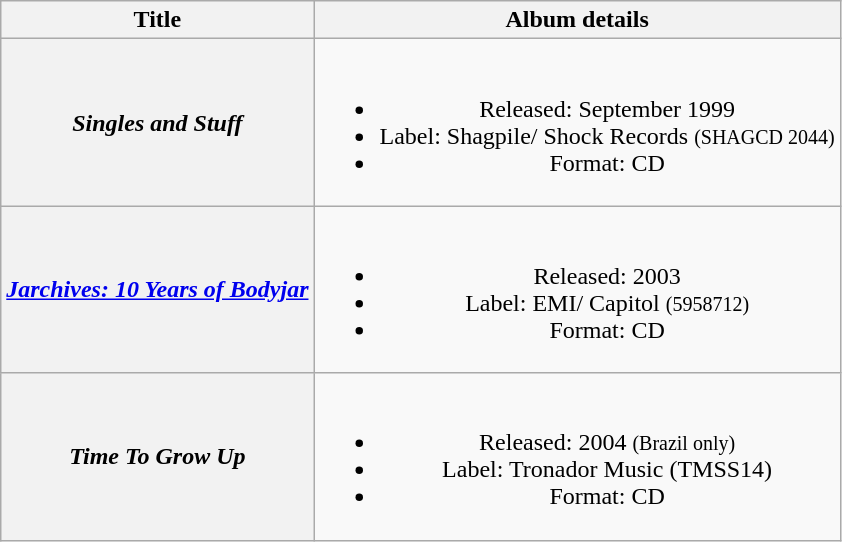<table class="wikitable plainrowheaders" style="text-align:center;" border="1">
<tr>
<th>Title</th>
<th>Album details</th>
</tr>
<tr>
<th scope="row"><em>Singles and Stuff</em></th>
<td><br><ul><li>Released: September 1999</li><li>Label: Shagpile/ Shock Records <small>(SHAGCD 2044)</small></li><li>Format: CD</li></ul></td>
</tr>
<tr>
<th scope="row"><em><a href='#'>Jarchives: 10 Years of Bodyjar</a></em></th>
<td><br><ul><li>Released: 2003</li><li>Label: EMI/ Capitol <small>(5958712)</small></li><li>Format: CD</li></ul></td>
</tr>
<tr>
<th scope="row"><em>Time To Grow Up</em></th>
<td><br><ul><li>Released: 2004 <small>(Brazil only)</small></li><li>Label: Tronador Music (TMSS14)</li><li>Format: CD</li></ul></td>
</tr>
</table>
